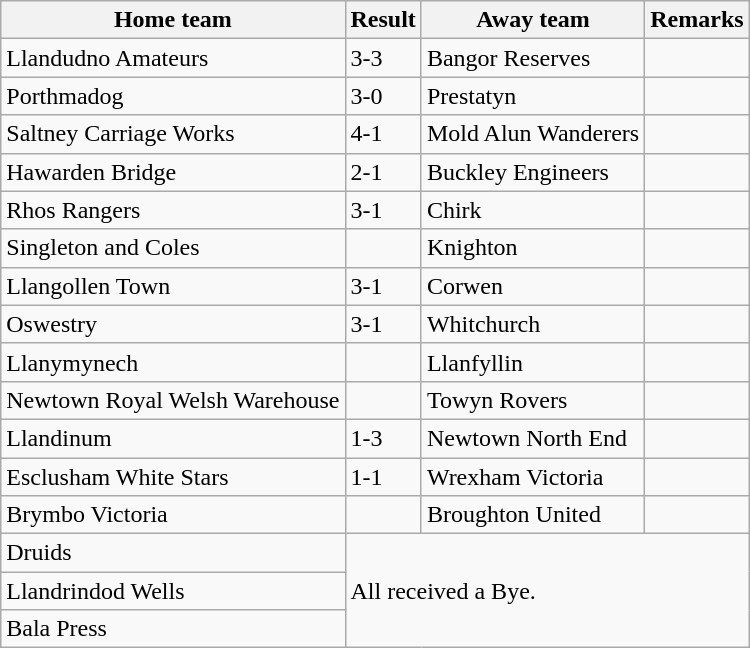<table class="wikitable">
<tr>
<th>Home team</th>
<th>Result</th>
<th>Away team</th>
<th>Remarks</th>
</tr>
<tr>
<td>Llandudno Amateurs</td>
<td>3-3</td>
<td>Bangor Reserves</td>
<td></td>
</tr>
<tr>
<td>Porthmadog</td>
<td>3-0</td>
<td>Prestatyn</td>
<td></td>
</tr>
<tr>
<td>Saltney Carriage Works</td>
<td>4-1</td>
<td>Mold Alun Wanderers</td>
<td></td>
</tr>
<tr>
<td>Hawarden Bridge</td>
<td>2-1</td>
<td>Buckley Engineers</td>
<td></td>
</tr>
<tr>
<td>Rhos Rangers</td>
<td>3-1</td>
<td>Chirk</td>
<td></td>
</tr>
<tr>
<td> Singleton and Coles</td>
<td></td>
<td>Knighton</td>
<td></td>
</tr>
<tr>
<td>Llangollen Town</td>
<td>3-1</td>
<td>Corwen</td>
<td></td>
</tr>
<tr>
<td> Oswestry</td>
<td>3-1</td>
<td> Whitchurch</td>
<td></td>
</tr>
<tr>
<td>Llanymynech</td>
<td></td>
<td>Llanfyllin</td>
<td></td>
</tr>
<tr>
<td>Newtown Royal Welsh Warehouse</td>
<td></td>
<td>Towyn Rovers</td>
<td></td>
</tr>
<tr>
<td>Llandinum</td>
<td>1-3</td>
<td>Newtown North End</td>
<td></td>
</tr>
<tr>
<td>Esclusham White Stars</td>
<td>1-1</td>
<td>Wrexham Victoria</td>
<td></td>
</tr>
<tr>
<td>Brymbo Victoria</td>
<td></td>
<td>Broughton United</td>
<td></td>
</tr>
<tr>
<td>Druids</td>
<td colspan="3" rowspan="3">All received a Bye.</td>
</tr>
<tr>
<td>Llandrindod Wells</td>
</tr>
<tr>
<td>Bala Press</td>
</tr>
</table>
